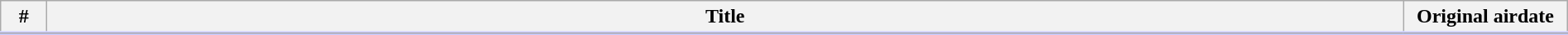<table class="wikitable" style="width:100%; margin:auto; background:#FFF;">
<tr style="border-bottom: 3px solid #CCF">
<th width="30">#</th>
<th>Title</th>
<th width="125">Original airdate</th>
</tr>
<tr>
</tr>
</table>
